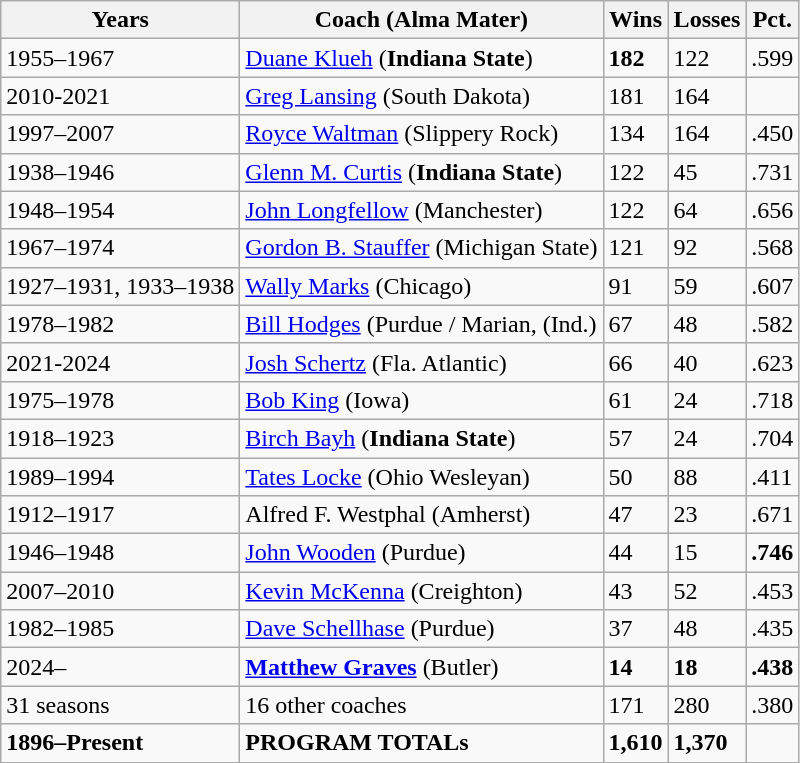<table class="wikitable">
<tr>
<th>Years</th>
<th>Coach (Alma Mater)</th>
<th>Wins</th>
<th>Losses</th>
<th>Pct.</th>
</tr>
<tr>
<td>1955–1967</td>
<td><a href='#'>Duane Klueh</a> (<strong>Indiana State</strong>)</td>
<td><strong>182</strong></td>
<td>122</td>
<td>.599</td>
</tr>
<tr>
<td>2010-2021</td>
<td><a href='#'>Greg Lansing</a> (South Dakota)</td>
<td>181</td>
<td>164</td>
<td></td>
</tr>
<tr>
<td>1997–2007</td>
<td><a href='#'>Royce Waltman</a> (Slippery Rock)</td>
<td>134</td>
<td>164</td>
<td>.450</td>
</tr>
<tr>
<td>1938–1946</td>
<td><a href='#'>Glenn M. Curtis</a> (<strong>Indiana State</strong>)</td>
<td>122</td>
<td>45</td>
<td>.731</td>
</tr>
<tr>
<td>1948–1954</td>
<td><a href='#'>John Longfellow</a> (Manchester)</td>
<td>122</td>
<td>64</td>
<td>.656</td>
</tr>
<tr>
<td>1967–1974</td>
<td><a href='#'>Gordon B. Stauffer</a> (Michigan State)</td>
<td>121</td>
<td>92</td>
<td>.568</td>
</tr>
<tr>
<td>1927–1931, 1933–1938</td>
<td><a href='#'>Wally Marks</a> (Chicago)</td>
<td>91</td>
<td>59</td>
<td>.607</td>
</tr>
<tr>
<td>1978–1982</td>
<td><a href='#'>Bill Hodges</a> (Purdue / Marian, (Ind.)</td>
<td>67</td>
<td>48</td>
<td>.582</td>
</tr>
<tr>
<td>2021-2024</td>
<td><a href='#'>Josh Schertz</a> (Fla. Atlantic)</td>
<td>66</td>
<td>40</td>
<td>.623</td>
</tr>
<tr>
<td>1975–1978</td>
<td><a href='#'>Bob King</a> (Iowa)</td>
<td>61</td>
<td>24</td>
<td>.718</td>
</tr>
<tr>
<td>1918–1923</td>
<td><a href='#'>Birch Bayh</a> (<strong>Indiana State</strong>)</td>
<td>57</td>
<td>24</td>
<td>.704</td>
</tr>
<tr>
<td>1989–1994</td>
<td><a href='#'>Tates Locke</a> (Ohio Wesleyan)</td>
<td>50</td>
<td>88</td>
<td>.411</td>
</tr>
<tr>
<td>1912–1917</td>
<td>Alfred F. Westphal (Amherst)</td>
<td>47</td>
<td>23</td>
<td>.671</td>
</tr>
<tr>
<td>1946–1948</td>
<td><a href='#'>John Wooden</a> (Purdue)</td>
<td>44</td>
<td>15</td>
<td><strong>.746</strong></td>
</tr>
<tr>
<td>2007–2010</td>
<td><a href='#'>Kevin McKenna</a> (Creighton)</td>
<td>43</td>
<td>52</td>
<td>.453</td>
</tr>
<tr>
<td>1982–1985</td>
<td><a href='#'>Dave Schellhase</a> (Purdue)</td>
<td>37</td>
<td>48</td>
<td>.435</td>
</tr>
<tr>
<td>2024–</td>
<td><strong><a href='#'>Matthew Graves</a></strong> (Butler)</td>
<td><strong>14</strong></td>
<td><strong>18</strong></td>
<td><strong>.438</strong></td>
</tr>
<tr>
<td>31 seasons</td>
<td>16 other coaches</td>
<td>171</td>
<td>280</td>
<td>.380</td>
</tr>
<tr>
<td><strong>1896–Present</strong></td>
<td><strong>PROGRAM TOTALs</strong></td>
<td><strong>1,610</strong></td>
<td><strong>1,370</strong></td>
<td><strong></strong></td>
</tr>
</table>
